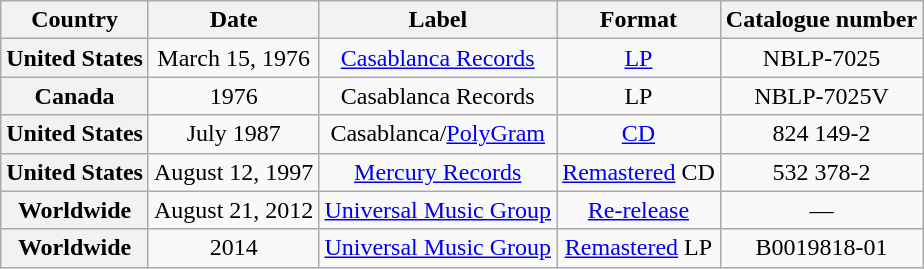<table class = "wikitable sortable plainrowheaders" style="text-align:center">
<tr>
<th scope="col">Country</th>
<th scope="col">Date</th>
<th scope="col">Label</th>
<th scope="col">Format</th>
<th scope="col">Catalogue number</th>
</tr>
<tr>
<th scope="row">United States</th>
<td>March 15, 1976</td>
<td><a href='#'>Casablanca Records</a></td>
<td><a href='#'>LP</a></td>
<td>NBLP-7025</td>
</tr>
<tr>
<th scope="row">Canada</th>
<td>1976</td>
<td>Casablanca Records</td>
<td>LP</td>
<td>NBLP-7025V</td>
</tr>
<tr>
<th scope="row">United States</th>
<td>July 1987</td>
<td>Casablanca/<a href='#'>PolyGram</a></td>
<td><a href='#'>CD</a></td>
<td>824 149-2</td>
</tr>
<tr>
<th scope="row">United States</th>
<td>August 12, 1997</td>
<td><a href='#'>Mercury Records</a></td>
<td><a href='#'>Remastered</a> CD</td>
<td>532 378-2</td>
</tr>
<tr>
<th scope="row">Worldwide</th>
<td>August 21, 2012</td>
<td><a href='#'>Universal Music Group</a></td>
<td><a href='#'>Re-release</a></td>
<td>—</td>
</tr>
<tr>
<th scope="row">Worldwide</th>
<td>2014</td>
<td><a href='#'>Universal Music Group</a></td>
<td><a href='#'>Remastered</a> LP</td>
<td>B0019818-01</td>
</tr>
</table>
